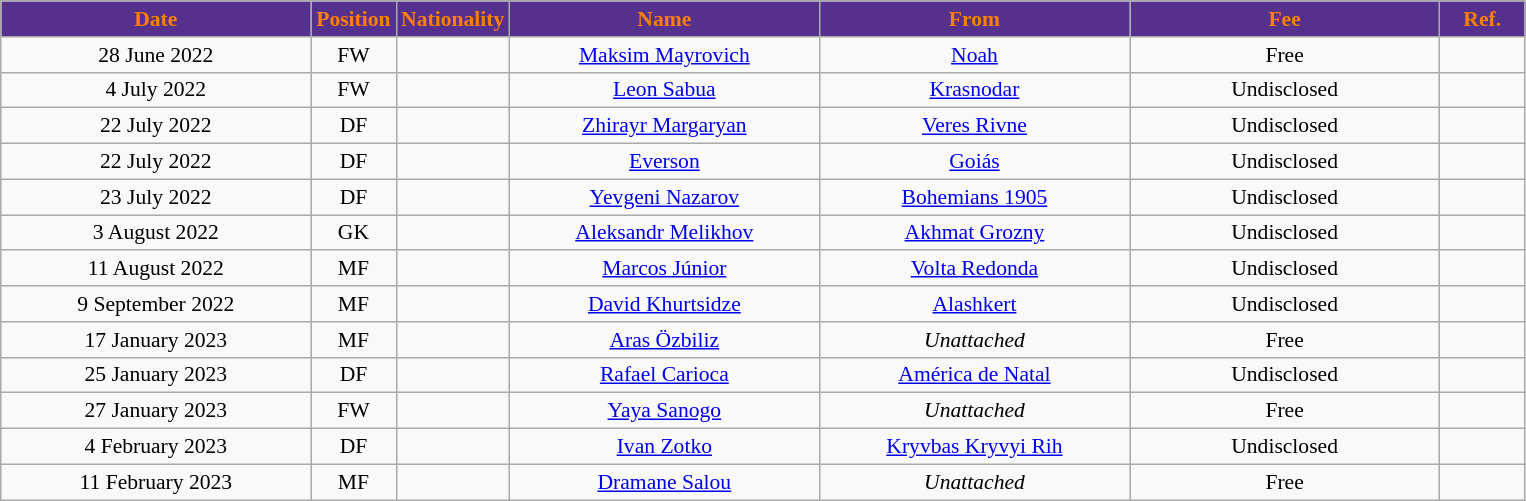<table class="wikitable"  style="text-align:center; font-size:90%; ">
<tr>
<th style="background:#55308D; color:#FF7F00; width:200px;">Date</th>
<th style="background:#55308D; color:#FF7F00; width:50px;">Position</th>
<th style="background:#55308D; color:#FF7F00; width:50px;">Nationality</th>
<th style="background:#55308D; color:#FF7F00; width:200px;">Name</th>
<th style="background:#55308D; color:#FF7F00; width:200px;">From</th>
<th style="background:#55308D; color:#FF7F00; width:200px;">Fee</th>
<th style="background:#55308D; color:#FF7F00; width:50px;">Ref.</th>
</tr>
<tr>
<td>28 June 2022</td>
<td>FW</td>
<td></td>
<td><a href='#'>Maksim Mayrovich</a></td>
<td><a href='#'>Noah</a></td>
<td>Free</td>
<td></td>
</tr>
<tr>
<td>4 July 2022</td>
<td>FW</td>
<td></td>
<td><a href='#'>Leon Sabua</a></td>
<td><a href='#'>Krasnodar</a></td>
<td>Undisclosed</td>
<td></td>
</tr>
<tr>
<td>22 July 2022</td>
<td>DF</td>
<td></td>
<td><a href='#'>Zhirayr Margaryan</a></td>
<td><a href='#'>Veres Rivne</a></td>
<td>Undisclosed</td>
<td></td>
</tr>
<tr>
<td>22 July 2022</td>
<td>DF</td>
<td></td>
<td><a href='#'>Everson</a></td>
<td><a href='#'>Goiás</a></td>
<td>Undisclosed</td>
<td></td>
</tr>
<tr>
<td>23 July 2022</td>
<td>DF</td>
<td></td>
<td><a href='#'>Yevgeni Nazarov</a></td>
<td><a href='#'>Bohemians 1905</a></td>
<td>Undisclosed</td>
<td></td>
</tr>
<tr>
<td>3 August 2022</td>
<td>GK</td>
<td></td>
<td><a href='#'>Aleksandr Melikhov</a></td>
<td><a href='#'>Akhmat Grozny</a></td>
<td>Undisclosed</td>
<td></td>
</tr>
<tr>
<td>11 August 2022</td>
<td>MF</td>
<td></td>
<td><a href='#'>Marcos Júnior</a></td>
<td><a href='#'>Volta Redonda</a></td>
<td>Undisclosed</td>
<td></td>
</tr>
<tr>
<td>9 September 2022</td>
<td>MF</td>
<td></td>
<td><a href='#'>David Khurtsidze</a></td>
<td><a href='#'>Alashkert</a></td>
<td>Undisclosed</td>
<td></td>
</tr>
<tr>
<td>17 January 2023</td>
<td>MF</td>
<td></td>
<td><a href='#'>Aras Özbiliz</a></td>
<td><em>Unattached</em></td>
<td>Free</td>
<td></td>
</tr>
<tr>
<td>25 January 2023</td>
<td>DF</td>
<td></td>
<td><a href='#'>Rafael Carioca</a></td>
<td><a href='#'>América de Natal</a></td>
<td>Undisclosed</td>
<td></td>
</tr>
<tr>
<td>27 January 2023</td>
<td>FW</td>
<td></td>
<td><a href='#'>Yaya Sanogo</a></td>
<td><em>Unattached</em></td>
<td>Free</td>
<td></td>
</tr>
<tr>
<td>4 February 2023</td>
<td>DF</td>
<td></td>
<td><a href='#'>Ivan Zotko</a></td>
<td><a href='#'>Kryvbas Kryvyi Rih</a></td>
<td>Undisclosed</td>
<td></td>
</tr>
<tr>
<td>11 February 2023</td>
<td>MF</td>
<td></td>
<td><a href='#'>Dramane Salou</a></td>
<td><em>Unattached</em></td>
<td>Free</td>
<td></td>
</tr>
</table>
